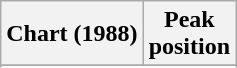<table class="wikitable sortable">
<tr>
<th>Chart (1988)</th>
<th>Peak<br>position</th>
</tr>
<tr>
</tr>
<tr>
</tr>
<tr>
</tr>
</table>
